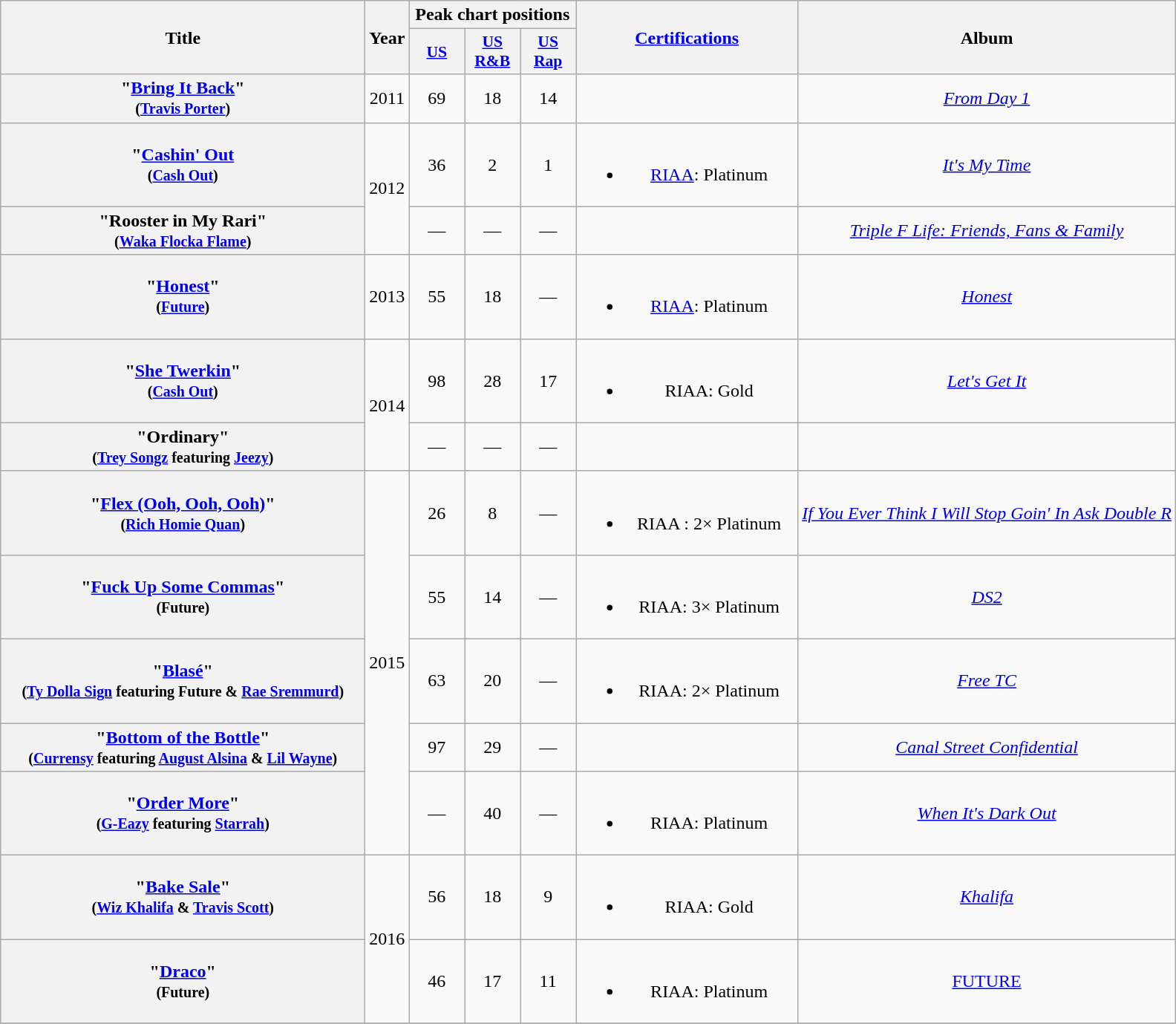<table class="wikitable plainrowheaders" style="text-align:center;">
<tr>
<th scope="col" rowspan="2" style="width:20em;">Title</th>
<th scope="col" rowspan="2">Year</th>
<th scope="col" colspan="3">Peak chart positions</th>
<th scope="col" rowspan="2" style="width:12em;"><a href='#'>Certifications</a></th>
<th scope="col" rowspan="2">Album</th>
</tr>
<tr>
<th scope="col" style="width:3em;font-size:90%;"><a href='#'>US</a></th>
<th scope="col" style="width:3em;font-size:90%;"><a href='#'>US R&B</a></th>
<th scope="col" style="width:3em;font-size:90%;"><a href='#'>US Rap</a></th>
</tr>
<tr>
<th scope="row">"<a href='#'>Bring It Back</a>"<br><small>(<a href='#'>Travis Porter</a>)</small></th>
<td rowspan="1">2011</td>
<td>69</td>
<td>18</td>
<td>14</td>
<td></td>
<td><em><a href='#'>From Day 1</a></em></td>
</tr>
<tr>
<th scope="row">"<a href='#'>Cashin' Out</a><br><small>(<a href='#'>Cash Out</a>)</small></th>
<td rowspan="2">2012</td>
<td>36</td>
<td>2</td>
<td>1</td>
<td><br><ul><li><a href='#'>RIAA</a>: Platinum</li></ul></td>
<td><em><a href='#'>It's My Time</a></em></td>
</tr>
<tr>
<th scope="row">"Rooster in My Rari"<br><small>(<a href='#'>Waka Flocka Flame</a>)</small></th>
<td>—</td>
<td>—</td>
<td>—</td>
<td></td>
<td><em><a href='#'>Triple F Life: Friends, Fans & Family</a></em></td>
</tr>
<tr>
<th scope="row">"<a href='#'>Honest</a>"<br><small>(<a href='#'>Future</a>)</small></th>
<td rowspan="1">2013</td>
<td>55</td>
<td>18</td>
<td>—</td>
<td><br><ul><li><a href='#'>RIAA</a>: Platinum</li></ul></td>
<td><em><a href='#'>Honest</a></em></td>
</tr>
<tr>
<th scope="row">"<a href='#'>She Twerkin</a>"<br><small>(<a href='#'>Cash Out</a>)</small></th>
<td rowspan="2">2014</td>
<td>98</td>
<td>28</td>
<td>17</td>
<td><br><ul><li>RIAA: Gold</li></ul></td>
<td><em><a href='#'>Let's Get It</a></em></td>
</tr>
<tr>
<th scope="row">"Ordinary" <br><small>(<a href='#'>Trey Songz</a> featuring <a href='#'>Jeezy</a>)</small></th>
<td>—</td>
<td>—</td>
<td>—</td>
<td></td>
<td></td>
</tr>
<tr>
<th scope="row">"<a href='#'>Flex (Ooh, Ooh, Ooh)</a>"<br><small>(<a href='#'>Rich Homie Quan</a>)</small></th>
<td rowspan="5">2015</td>
<td>26</td>
<td>8</td>
<td>—</td>
<td><br><ul><li>RIAA : 2× Platinum</li></ul></td>
<td><em><a href='#'>If You Ever Think I Will Stop Goin' In Ask Double R</a></em></td>
</tr>
<tr>
<th scope="row">"<a href='#'>Fuck Up Some Commas</a>"<br><small>(Future)</small></th>
<td>55</td>
<td>14</td>
<td>—</td>
<td><br><ul><li>RIAA: 3× Platinum</li></ul></td>
<td><em><a href='#'>DS2</a></em></td>
</tr>
<tr>
<th scope="row">"<a href='#'>Blasé</a>"<br><small>(<a href='#'>Ty Dolla Sign</a> featuring Future & <a href='#'>Rae Sremmurd</a>)</small></th>
<td>63</td>
<td>20</td>
<td>—</td>
<td><br><ul><li>RIAA: 2× Platinum</li></ul></td>
<td><em><a href='#'>Free TC</a></em></td>
</tr>
<tr>
<th scope="row">"<a href='#'>Bottom of the Bottle</a>"<br><small>(<a href='#'>Currensy</a> featuring <a href='#'>August Alsina</a> & <a href='#'>Lil Wayne</a>)</small></th>
<td>97</td>
<td>29</td>
<td>—</td>
<td></td>
<td><em><a href='#'>Canal Street Confidential</a></em></td>
</tr>
<tr>
<th scope="row">"<a href='#'>Order More</a>"<br><small>(<a href='#'>G-Eazy</a> featuring <a href='#'>Starrah</a>)</small></th>
<td>—</td>
<td>40</td>
<td>—</td>
<td><br><ul><li>RIAA: Platinum</li></ul></td>
<td><em><a href='#'>When It's Dark Out</a></em></td>
</tr>
<tr>
<th scope="row">"<a href='#'>Bake Sale</a>"<br><small>(<a href='#'>Wiz Khalifa</a> & <a href='#'>Travis Scott</a>)</small></th>
<td rowspan="2">2016</td>
<td>56</td>
<td>18</td>
<td>9</td>
<td><br><ul><li>RIAA: Gold</li></ul></td>
<td><em><a href='#'>Khalifa</a></em></td>
</tr>
<tr>
<th scope="row">"<a href='#'>Draco</a>"<br><small>(Future)</small></th>
<td>46</td>
<td>17</td>
<td>11</td>
<td><br><ul><li>RIAA: Platinum</li></ul></td>
<td><em><a href='#'></em>FUTURE<em></a></em></td>
</tr>
<tr>
</tr>
</table>
